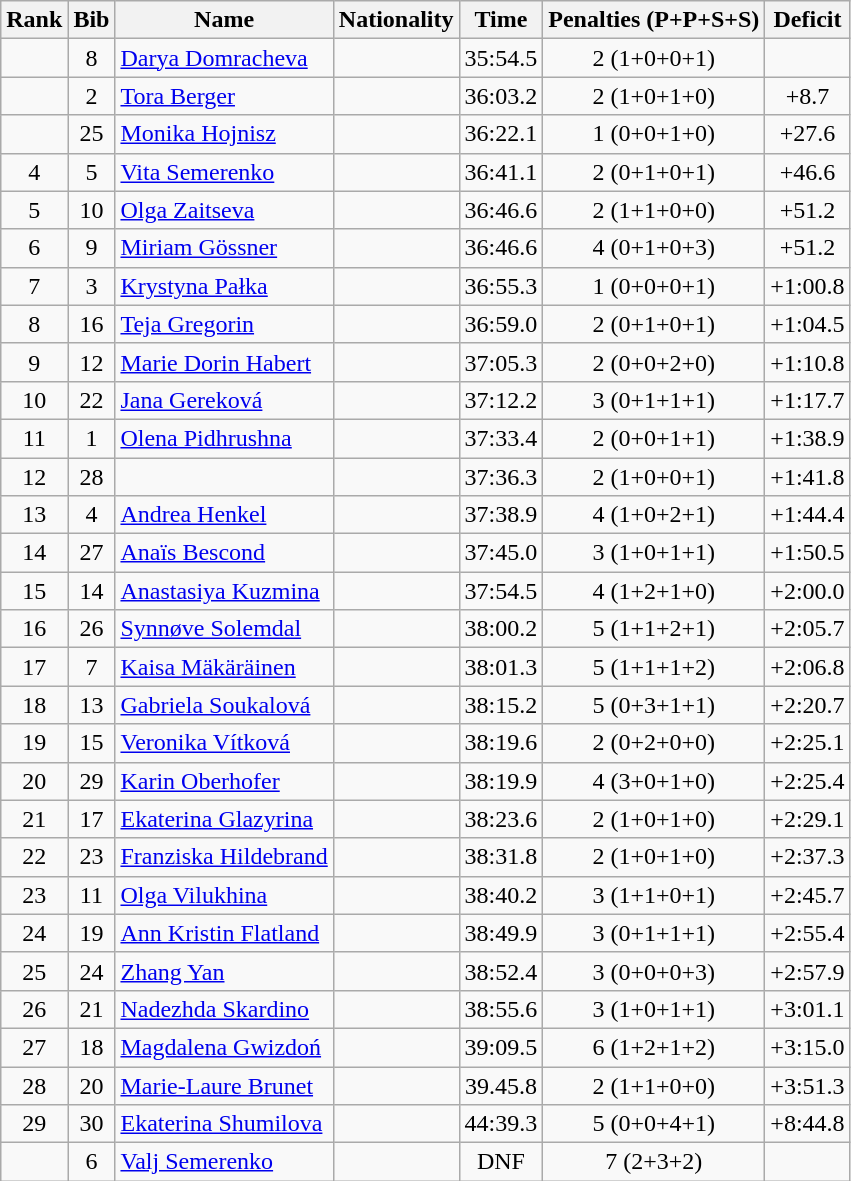<table class="wikitable sortable" style="text-align:center">
<tr>
<th>Rank</th>
<th>Bib</th>
<th>Name</th>
<th>Nationality</th>
<th>Time</th>
<th>Penalties (P+P+S+S)</th>
<th>Deficit</th>
</tr>
<tr>
<td></td>
<td>8</td>
<td align=left><a href='#'>Darya Domracheva</a></td>
<td align=left></td>
<td>35:54.5</td>
<td>2 (1+0+0+1)</td>
<td></td>
</tr>
<tr>
<td></td>
<td>2</td>
<td align=left><a href='#'>Tora Berger</a></td>
<td align=left></td>
<td>36:03.2</td>
<td>2 (1+0+1+0)</td>
<td>+8.7</td>
</tr>
<tr>
<td></td>
<td>25</td>
<td align=left><a href='#'>Monika Hojnisz</a></td>
<td align=left></td>
<td>36:22.1</td>
<td>1 (0+0+1+0)</td>
<td>+27.6</td>
</tr>
<tr>
<td>4</td>
<td>5</td>
<td align=left><a href='#'>Vita Semerenko</a></td>
<td align=left></td>
<td>36:41.1</td>
<td>2 (0+1+0+1)</td>
<td>+46.6</td>
</tr>
<tr>
<td>5</td>
<td>10</td>
<td align=left><a href='#'>Olga Zaitseva</a></td>
<td align=left></td>
<td>36:46.6</td>
<td>2 (1+1+0+0)</td>
<td>+51.2</td>
</tr>
<tr>
<td>6</td>
<td>9</td>
<td align=left><a href='#'>Miriam Gössner</a></td>
<td align=left></td>
<td>36:46.6</td>
<td>4 (0+1+0+3)</td>
<td>+51.2</td>
</tr>
<tr>
<td>7</td>
<td>3</td>
<td align=left><a href='#'>Krystyna Pałka</a></td>
<td align=left></td>
<td>36:55.3</td>
<td>1 (0+0+0+1)</td>
<td>+1:00.8</td>
</tr>
<tr>
<td>8</td>
<td>16</td>
<td align=left><a href='#'>Teja Gregorin</a></td>
<td align=left></td>
<td>36:59.0</td>
<td>2 (0+1+0+1)</td>
<td>+1:04.5</td>
</tr>
<tr>
<td>9</td>
<td>12</td>
<td align=left><a href='#'>Marie Dorin Habert</a></td>
<td align=left></td>
<td>37:05.3</td>
<td>2 (0+0+2+0)</td>
<td>+1:10.8</td>
</tr>
<tr>
<td>10</td>
<td>22</td>
<td align=left><a href='#'>Jana Gereková</a></td>
<td align=left></td>
<td>37:12.2</td>
<td>3 (0+1+1+1)</td>
<td>+1:17.7</td>
</tr>
<tr>
<td>11</td>
<td>1</td>
<td align=left><a href='#'>Olena Pidhrushna</a></td>
<td align=left></td>
<td>37:33.4</td>
<td>2 (0+0+1+1)</td>
<td>+1:38.9</td>
</tr>
<tr>
<td>12</td>
<td>28</td>
<td align=left></td>
<td align=left></td>
<td>37:36.3</td>
<td>2 (1+0+0+1)</td>
<td>+1:41.8</td>
</tr>
<tr>
<td>13</td>
<td>4</td>
<td align=left><a href='#'>Andrea Henkel</a></td>
<td align=left></td>
<td>37:38.9</td>
<td>4 (1+0+2+1)</td>
<td>+1:44.4</td>
</tr>
<tr>
<td>14</td>
<td>27</td>
<td align=left><a href='#'>Anaïs Bescond</a></td>
<td align=left></td>
<td>37:45.0</td>
<td>3 (1+0+1+1)</td>
<td>+1:50.5</td>
</tr>
<tr>
<td>15</td>
<td>14</td>
<td align=left><a href='#'>Anastasiya Kuzmina</a></td>
<td align=left></td>
<td>37:54.5</td>
<td>4 (1+2+1+0)</td>
<td>+2:00.0</td>
</tr>
<tr>
<td>16</td>
<td>26</td>
<td align=left><a href='#'>Synnøve Solemdal</a></td>
<td align=left></td>
<td>38:00.2</td>
<td>5 (1+1+2+1)</td>
<td>+2:05.7</td>
</tr>
<tr>
<td>17</td>
<td>7</td>
<td align=left><a href='#'>Kaisa Mäkäräinen</a></td>
<td align=left></td>
<td>38:01.3</td>
<td>5 (1+1+1+2)</td>
<td>+2:06.8</td>
</tr>
<tr>
<td>18</td>
<td>13</td>
<td align=left><a href='#'>Gabriela Soukalová</a></td>
<td align=left></td>
<td>38:15.2</td>
<td>5 (0+3+1+1)</td>
<td>+2:20.7</td>
</tr>
<tr>
<td>19</td>
<td>15</td>
<td align=left><a href='#'>Veronika Vítková</a></td>
<td align=left></td>
<td>38:19.6</td>
<td>2 (0+2+0+0)</td>
<td>+2:25.1</td>
</tr>
<tr>
<td>20</td>
<td>29</td>
<td align=left><a href='#'>Karin Oberhofer</a></td>
<td align=left></td>
<td>38:19.9</td>
<td>4 (3+0+1+0)</td>
<td>+2:25.4</td>
</tr>
<tr>
<td>21</td>
<td>17</td>
<td align=left><a href='#'>Ekaterina Glazyrina</a></td>
<td align=left></td>
<td>38:23.6</td>
<td>2 (1+0+1+0)</td>
<td>+2:29.1</td>
</tr>
<tr>
<td>22</td>
<td>23</td>
<td align=left><a href='#'>Franziska Hildebrand</a></td>
<td align=left></td>
<td>38:31.8</td>
<td>2 (1+0+1+0)</td>
<td>+2:37.3</td>
</tr>
<tr>
<td>23</td>
<td>11</td>
<td align=left><a href='#'>Olga Vilukhina</a></td>
<td align=left></td>
<td>38:40.2</td>
<td>3 (1+1+0+1)</td>
<td>+2:45.7</td>
</tr>
<tr>
<td>24</td>
<td>19</td>
<td align=left><a href='#'>Ann Kristin Flatland</a></td>
<td align=left></td>
<td>38:49.9</td>
<td>3 (0+1+1+1)</td>
<td>+2:55.4</td>
</tr>
<tr>
<td>25</td>
<td>24</td>
<td align=left><a href='#'>Zhang Yan</a></td>
<td align=left></td>
<td>38:52.4</td>
<td>3 (0+0+0+3)</td>
<td>+2:57.9</td>
</tr>
<tr>
<td>26</td>
<td>21</td>
<td align=left><a href='#'>Nadezhda Skardino</a></td>
<td align=left></td>
<td>38:55.6</td>
<td>3 (1+0+1+1)</td>
<td>+3:01.1</td>
</tr>
<tr>
<td>27</td>
<td>18</td>
<td align=left><a href='#'>Magdalena Gwizdoń</a></td>
<td align=left></td>
<td>39:09.5</td>
<td>6 (1+2+1+2)</td>
<td>+3:15.0</td>
</tr>
<tr>
<td>28</td>
<td>20</td>
<td align=left><a href='#'>Marie-Laure Brunet</a></td>
<td align=left></td>
<td>39.45.8</td>
<td>2 (1+1+0+0)</td>
<td>+3:51.3</td>
</tr>
<tr>
<td>29</td>
<td>30</td>
<td align=left><a href='#'>Ekaterina Shumilova</a></td>
<td align=left></td>
<td>44:39.3</td>
<td>5 (0+0+4+1)</td>
<td>+8:44.8</td>
</tr>
<tr>
<td></td>
<td>6</td>
<td align=left><a href='#'>Valj Semerenko</a></td>
<td align=left></td>
<td>DNF</td>
<td>7 (2+3+2)</td>
<td></td>
</tr>
</table>
